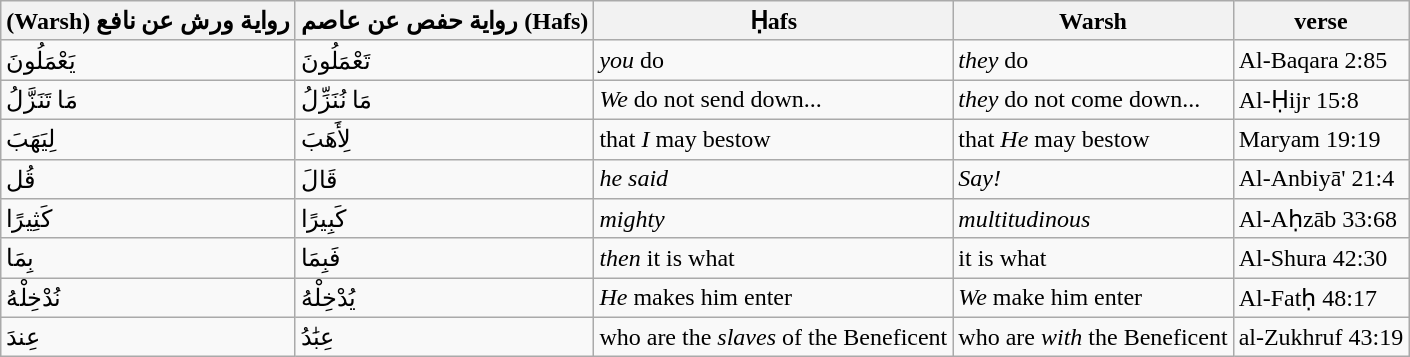<table class="wikitable">
<tr>
<th>(Warsh) رواية ورش عن نافع</th>
<th>رواية حفص عن عاصم (Hafs)</th>
<th>Ḥafs</th>
<th>Warsh</th>
<th>verse</th>
</tr>
<tr>
<td>يَعْمَلُونَ</td>
<td>تَعْمَلُونَ</td>
<td><em>you</em> do</td>
<td><em>they</em> do</td>
<td>Al-Baqara 2:85</td>
</tr>
<tr>
<td>مَا تَنَزَّلُ</td>
<td>مَا نُنَزِّلُ</td>
<td><em>We</em> do not send down...</td>
<td><em>they</em> do not come down...</td>
<td>Al-Ḥijr 15:8</td>
</tr>
<tr>
<td>لِيَهَبَ</td>
<td>لِأَهَبَ</td>
<td>that <em>I</em> may bestow</td>
<td>that <em>He</em> may bestow</td>
<td>Maryam 19:19</td>
</tr>
<tr>
<td>قُل</td>
<td>قَالَ</td>
<td><em>he said</em></td>
<td><em>Say!</em></td>
<td>Al-Anbiyā' 21:4</td>
</tr>
<tr>
<td>كَثِيرًا</td>
<td>كَبِيرًا</td>
<td><em>mighty</em></td>
<td><em>multitudinous</em></td>
<td>Al-Aḥzāb 33:68</td>
</tr>
<tr>
<td>بِمَا</td>
<td>فَبِمَا</td>
<td><em>then</em> it is what</td>
<td>it is what</td>
<td>Al-Shura 42:30</td>
</tr>
<tr>
<td>نُدْخِلْهُ</td>
<td>يُدْخِلْهُ</td>
<td><em>He</em> makes him enter</td>
<td><em>We</em> make him enter</td>
<td>Al-Fatḥ 48:17</td>
</tr>
<tr>
<td>عِندَ</td>
<td>عِبَٰدُ</td>
<td>who are the <em>slaves</em> of the Beneficent</td>
<td>who are <em>with</em> the Beneficent</td>
<td>al-Zukhruf 43:19</td>
</tr>
</table>
